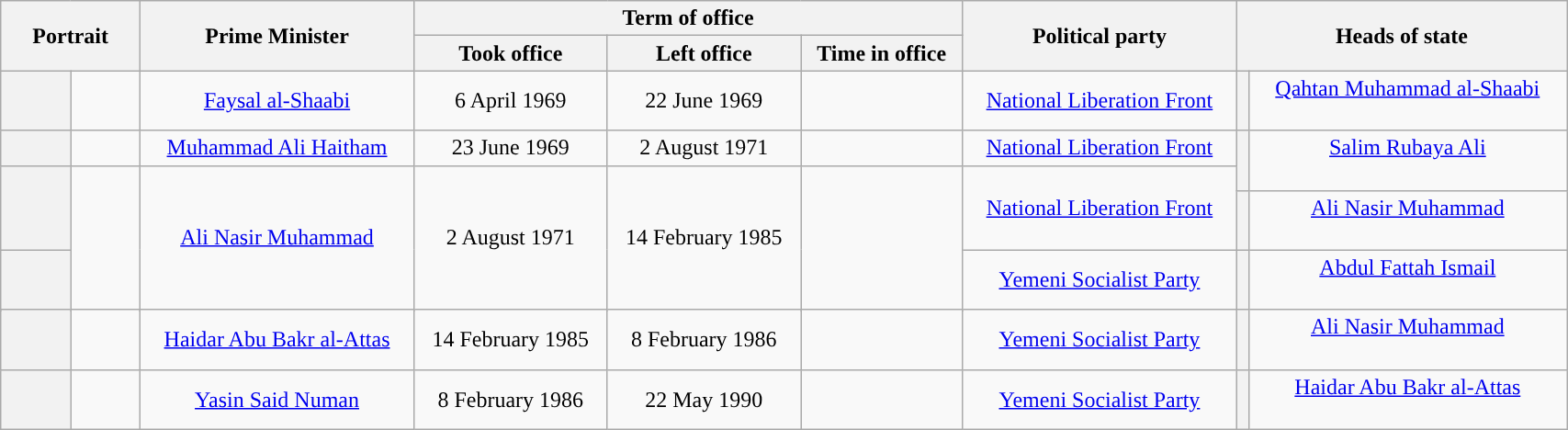<table class="wikitable" style="text-align:center; border:1px #aaf solid; width:90%;">
<tr>
<th rowspan="2" colspan="2" width="80px">Portrait</th>
<th rowspan="2">Prime Minister<br></th>
<th colspan="3">Term of office</th>
<th rowspan="2">Political party</th>
<th rowspan="2" colspan="2">Heads of state<br></th>
</tr>
<tr>
<th>Took office</th>
<th>Left office</th>
<th>Time in office</th>
</tr>
<tr>
<th style="background:"></th>
<td></td>
<td><a href='#'>Faysal al-Shaabi</a><br></td>
<td>6 April 1969</td>
<td>22 June 1969<br></td>
<td></td>
<td><a href='#'>National Liberation Front</a></td>
<th style="background:"></th>
<td><a href='#'>Qahtan Muhammad al-Shaabi</a><br><br></td>
</tr>
<tr>
<th style="background:"></th>
<td></td>
<td><a href='#'>Muhammad Ali Haitham</a><br></td>
<td>23 June 1969</td>
<td>2 August 1971</td>
<td></td>
<td><a href='#'>National Liberation Front</a></td>
<th rowspan=2 style="background:"></th>
<td rowspan=2><a href='#'>Salim Rubaya Ali</a><br><br></td>
</tr>
<tr>
<th rowspan=2 style="background:"></th>
<td rowspan=4></td>
<td rowspan=4><a href='#'>Ali Nasir Muhammad</a><br></td>
<td rowspan=4>2 August 1971</td>
<td rowspan=4>14 February 1985</td>
<td rowspan=4></td>
<td rowspan=2><a href='#'>National Liberation Front</a><br></td>
</tr>
<tr>
<th style="background:"></th>
<td><a href='#'>Ali Nasir Muhammad</a><br><br></td>
</tr>
<tr>
<th rowspan=2 style="background:"></th>
<td rowspan=2><a href='#'>Yemeni Socialist Party</a></td>
<th style="background:"></th>
<td><a href='#'>Abdul Fattah Ismail</a><br><br></td>
</tr>
<tr>
<th rowspan=2 style="background:"></th>
<td rowspan=2><a href='#'>Ali Nasir Muhammad</a><br><br></td>
</tr>
<tr>
<th style="background:"></th>
<td></td>
<td><a href='#'>Haidar Abu Bakr al-Attas</a><br></td>
<td>14 February 1985</td>
<td>8 February 1986</td>
<td></td>
<td><a href='#'>Yemeni Socialist Party</a></td>
</tr>
<tr>
<th style="background:"></th>
<td></td>
<td><a href='#'>Yasin Said Numan</a><br></td>
<td>8 February 1986</td>
<td>22 May 1990</td>
<td></td>
<td><a href='#'>Yemeni Socialist Party</a></td>
<th style="background:"></th>
<td><a href='#'>Haidar Abu Bakr al-Attas</a><br> <br></td>
</tr>
</table>
